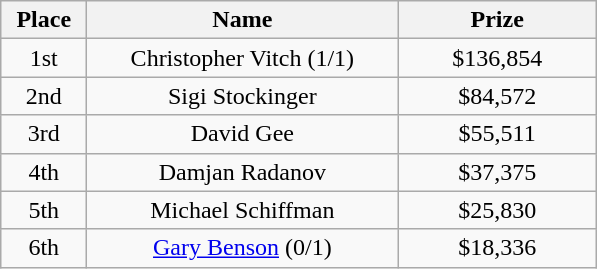<table class="wikitable">
<tr>
<th width="50">Place</th>
<th width="200">Name</th>
<th width="125">Prize</th>
</tr>
<tr>
<td align = "center">1st</td>
<td align = "center">Christopher Vitch (1/1)</td>
<td align = "center">$136,854</td>
</tr>
<tr>
<td align = "center">2nd</td>
<td align = "center">Sigi Stockinger</td>
<td align = "center">$84,572</td>
</tr>
<tr>
<td align = "center">3rd</td>
<td align = "center">David Gee</td>
<td align = "center">$55,511</td>
</tr>
<tr>
<td align = "center">4th</td>
<td align = "center">Damjan Radanov</td>
<td align = "center">$37,375</td>
</tr>
<tr>
<td align = "center">5th</td>
<td align = "center">Michael Schiffman</td>
<td align = "center">$25,830</td>
</tr>
<tr>
<td align = "center">6th</td>
<td align = "center"><a href='#'>Gary Benson</a> (0/1)</td>
<td align = "center">$18,336</td>
</tr>
</table>
